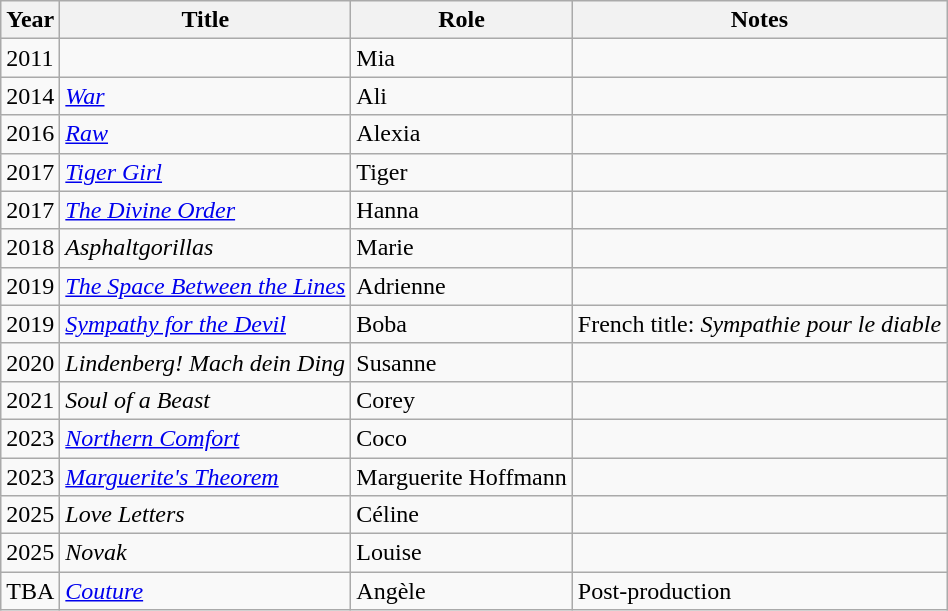<table class="wikitable sortable">
<tr>
<th>Year</th>
<th>Title</th>
<th>Role</th>
<th class="unsortable">Notes</th>
</tr>
<tr>
<td>2011</td>
<td><em></em></td>
<td>Mia</td>
<td></td>
</tr>
<tr>
<td>2014</td>
<td><em><a href='#'>War</a></em></td>
<td>Ali</td>
<td></td>
</tr>
<tr>
<td>2016</td>
<td><em><a href='#'>Raw</a></em></td>
<td>Alexia</td>
<td></td>
</tr>
<tr>
<td>2017</td>
<td><em><a href='#'>Tiger Girl</a></em></td>
<td>Tiger</td>
<td></td>
</tr>
<tr>
<td>2017</td>
<td><em><a href='#'>The Divine Order</a></em></td>
<td>Hanna</td>
<td></td>
</tr>
<tr>
<td>2018</td>
<td><em>Asphaltgorillas </em></td>
<td>Marie</td>
<td></td>
</tr>
<tr>
<td>2019</td>
<td><em><a href='#'>The Space Between the Lines</a></em></td>
<td>Adrienne</td>
<td></td>
</tr>
<tr>
<td>2019</td>
<td><em><a href='#'>Sympathy for the Devil</a></em></td>
<td>Boba</td>
<td>French title: <em>Sympathie pour le diable</em></td>
</tr>
<tr>
<td>2020</td>
<td><em>Lindenberg! Mach dein Ding</em></td>
<td>Susanne</td>
<td></td>
</tr>
<tr>
<td>2021</td>
<td><em>Soul of a Beast</em></td>
<td>Corey</td>
<td></td>
</tr>
<tr>
<td>2023</td>
<td><em><a href='#'>Northern Comfort</a></em></td>
<td>Coco</td>
<td></td>
</tr>
<tr>
<td>2023</td>
<td><em><a href='#'>Marguerite's Theorem</a></em></td>
<td>Marguerite Hoffmann</td>
<td></td>
</tr>
<tr>
<td>2025</td>
<td><em>Love Letters</em></td>
<td>Céline</td>
<td></td>
</tr>
<tr>
<td>2025</td>
<td><em>Novak</em></td>
<td>Louise</td>
<td></td>
</tr>
<tr>
<td>TBA</td>
<td><em><a href='#'>Couture</a></em></td>
<td>Angèle</td>
<td>Post-production</td>
</tr>
</table>
